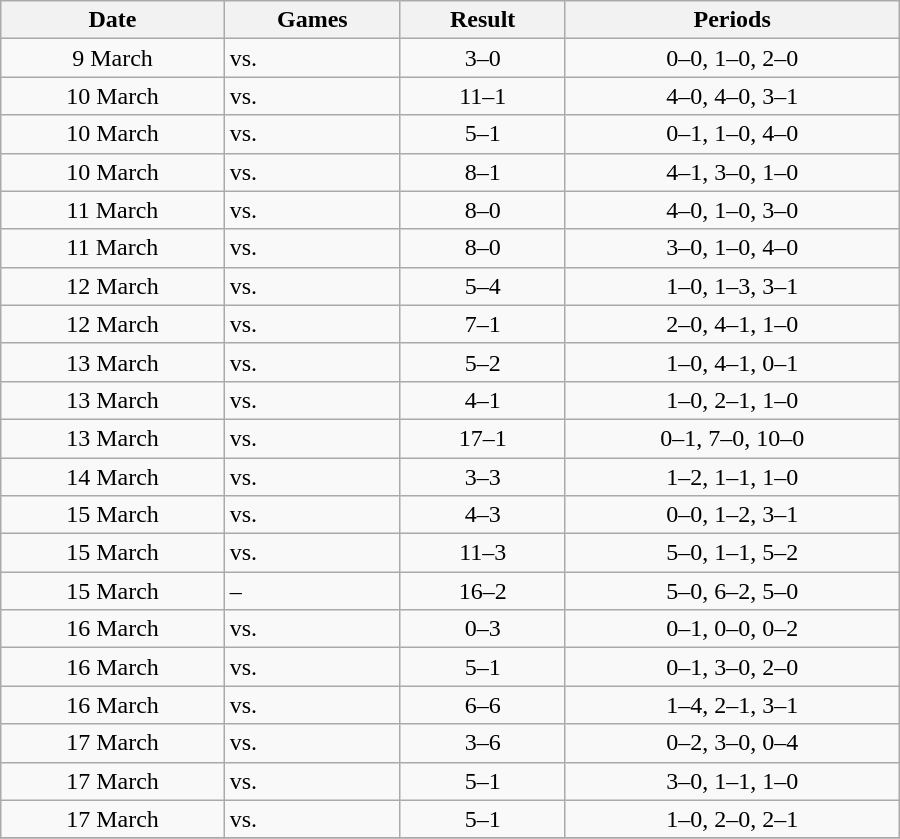<table class="wikitable" style="text-align:center;" width="600px">
<tr>
<th>Date</th>
<th>Games</th>
<th>Result</th>
<th>Periods</th>
</tr>
<tr>
<td>9 March</td>
<td align="left"> vs. </td>
<td>3–0</td>
<td>0–0, 1–0, 2–0</td>
</tr>
<tr>
<td>10 March</td>
<td align="left"> vs. </td>
<td>11–1</td>
<td>4–0, 4–0, 3–1</td>
</tr>
<tr>
<td>10 March</td>
<td align="left"> vs. </td>
<td>5–1</td>
<td>0–1, 1–0, 4–0</td>
</tr>
<tr>
<td>10 March</td>
<td align="left"> vs. </td>
<td>8–1</td>
<td>4–1, 3–0, 1–0</td>
</tr>
<tr>
<td>11 March</td>
<td align="left"> vs. </td>
<td>8–0</td>
<td>4–0, 1–0, 3–0</td>
</tr>
<tr>
<td>11 March</td>
<td align="left"> vs. </td>
<td>8–0</td>
<td>3–0, 1–0, 4–0</td>
</tr>
<tr>
<td>12 March</td>
<td align="left"> vs. </td>
<td>5–4</td>
<td>1–0, 1–3, 3–1</td>
</tr>
<tr>
<td>12 March</td>
<td align="left"> vs. </td>
<td>7–1</td>
<td>2–0, 4–1, 1–0</td>
</tr>
<tr>
<td>13 March</td>
<td align="left"> vs. </td>
<td>5–2</td>
<td>1–0, 4–1, 0–1</td>
</tr>
<tr>
<td>13 March</td>
<td align="left"> vs. </td>
<td>4–1</td>
<td>1–0, 2–1, 1–0</td>
</tr>
<tr>
<td>13 March</td>
<td align="left"> vs. </td>
<td>17–1</td>
<td>0–1, 7–0, 10–0</td>
</tr>
<tr>
<td>14 March</td>
<td align="left"> vs. </td>
<td>3–3</td>
<td>1–2, 1–1, 1–0</td>
</tr>
<tr>
<td>15 March</td>
<td align="left"> vs. </td>
<td>4–3</td>
<td>0–0, 1–2, 3–1</td>
</tr>
<tr>
<td>15 March</td>
<td align="left"> vs. </td>
<td>11–3</td>
<td>5–0, 1–1, 5–2</td>
</tr>
<tr>
<td>15 March</td>
<td align="left"> – </td>
<td>16–2</td>
<td>5–0, 6–2, 5–0</td>
</tr>
<tr>
<td>16 March</td>
<td align="left"> vs. </td>
<td>0–3</td>
<td>0–1, 0–0, 0–2</td>
</tr>
<tr>
<td>16 March</td>
<td align="left"> vs. </td>
<td>5–1</td>
<td>0–1, 3–0, 2–0</td>
</tr>
<tr>
<td>16 March</td>
<td align="left"> vs. </td>
<td>6–6</td>
<td>1–4, 2–1, 3–1</td>
</tr>
<tr>
<td>17 March</td>
<td align="left"> vs. </td>
<td>3–6</td>
<td>0–2, 3–0, 0–4</td>
</tr>
<tr>
<td>17 March</td>
<td align="left"> vs. </td>
<td>5–1</td>
<td>3–0, 1–1, 1–0</td>
</tr>
<tr>
<td>17 March</td>
<td align="left"> vs. </td>
<td>5–1</td>
<td>1–0, 2–0, 2–1</td>
</tr>
<tr>
</tr>
</table>
